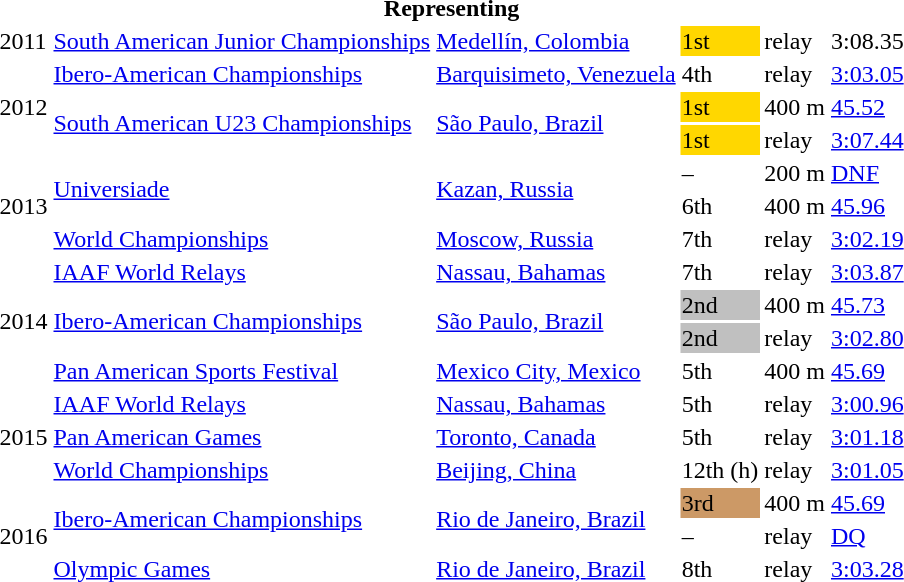<table>
<tr>
<th colspan="6">Representing </th>
</tr>
<tr>
<td>2011</td>
<td><a href='#'>South American Junior Championships</a></td>
<td><a href='#'>Medellín, Colombia</a></td>
<td bgcolor=gold>1st</td>
<td> relay</td>
<td>3:08.35</td>
</tr>
<tr>
<td rowspan=3>2012</td>
<td><a href='#'>Ibero-American Championships</a></td>
<td><a href='#'>Barquisimeto, Venezuela</a></td>
<td>4th</td>
<td> relay</td>
<td><a href='#'>3:03.05</a></td>
</tr>
<tr>
<td rowspan=2><a href='#'>South American U23 Championships</a></td>
<td rowspan=2><a href='#'>São Paulo, Brazil</a></td>
<td bgcolor=gold>1st</td>
<td>400 m</td>
<td><a href='#'>45.52</a></td>
</tr>
<tr>
<td bgcolor=gold>1st</td>
<td> relay</td>
<td><a href='#'>3:07.44</a></td>
</tr>
<tr>
<td rowspan=3>2013</td>
<td rowspan=2><a href='#'>Universiade</a></td>
<td rowspan=2><a href='#'>Kazan, Russia</a></td>
<td>–</td>
<td>200 m</td>
<td><a href='#'>DNF</a></td>
</tr>
<tr>
<td>6th</td>
<td>400 m</td>
<td><a href='#'>45.96</a></td>
</tr>
<tr>
<td><a href='#'>World Championships</a></td>
<td><a href='#'>Moscow, Russia</a></td>
<td>7th</td>
<td> relay</td>
<td><a href='#'>3:02.19</a></td>
</tr>
<tr>
<td rowspan=4>2014</td>
<td><a href='#'>IAAF World Relays</a></td>
<td><a href='#'>Nassau, Bahamas</a></td>
<td>7th</td>
<td> relay</td>
<td><a href='#'>3:03.87</a></td>
</tr>
<tr>
<td rowspan=2><a href='#'>Ibero-American Championships</a></td>
<td rowspan=2><a href='#'>São Paulo, Brazil</a></td>
<td bgcolor=silver>2nd</td>
<td>400 m</td>
<td><a href='#'>45.73</a></td>
</tr>
<tr>
<td bgcolor=silver>2nd</td>
<td> relay</td>
<td><a href='#'>3:02.80</a></td>
</tr>
<tr>
<td><a href='#'>Pan American Sports Festival</a></td>
<td><a href='#'>Mexico City, Mexico</a></td>
<td>5th</td>
<td>400 m</td>
<td><a href='#'>45.69</a></td>
</tr>
<tr>
<td rowspan=3>2015</td>
<td><a href='#'>IAAF World Relays</a></td>
<td><a href='#'>Nassau, Bahamas</a></td>
<td>5th</td>
<td> relay</td>
<td><a href='#'>3:00.96</a></td>
</tr>
<tr>
<td><a href='#'>Pan American Games</a></td>
<td><a href='#'>Toronto, Canada</a></td>
<td>5th</td>
<td> relay</td>
<td><a href='#'>3:01.18</a></td>
</tr>
<tr>
<td><a href='#'>World Championships</a></td>
<td><a href='#'>Beijing, China</a></td>
<td>12th (h)</td>
<td> relay</td>
<td><a href='#'>3:01.05</a></td>
</tr>
<tr>
<td rowspan=3>2016</td>
<td rowspan=2><a href='#'>Ibero-American Championships</a></td>
<td rowspan=2><a href='#'>Rio de Janeiro, Brazil</a></td>
<td bgcolor=cc9966>3rd</td>
<td>400 m</td>
<td><a href='#'>45.69</a></td>
</tr>
<tr>
<td>–</td>
<td> relay</td>
<td><a href='#'>DQ</a></td>
</tr>
<tr>
<td><a href='#'>Olympic Games</a></td>
<td><a href='#'>Rio de Janeiro, Brazil</a></td>
<td>8th</td>
<td> relay</td>
<td><a href='#'>3:03.28</a></td>
</tr>
</table>
